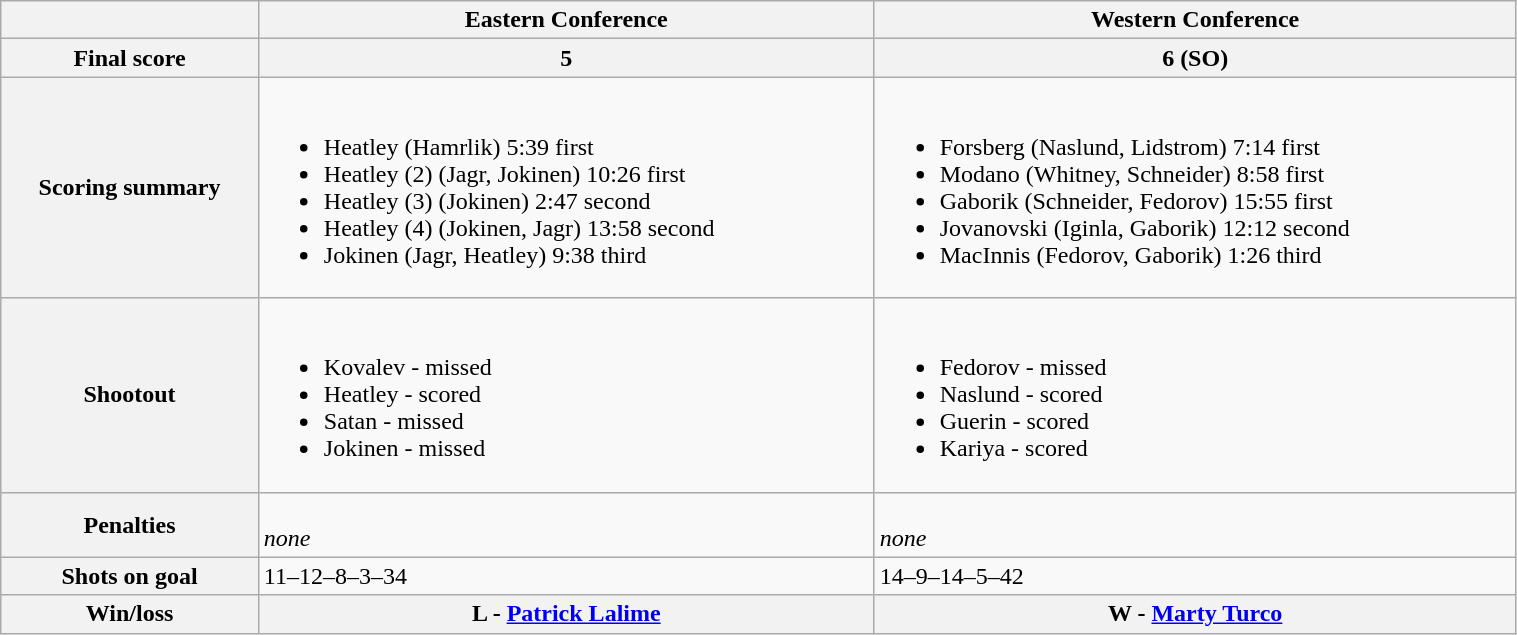<table class="wikitable" style="width:80%">
<tr>
<th></th>
<th>Eastern Conference</th>
<th>Western Conference</th>
</tr>
<tr>
<th>Final score</th>
<th>5</th>
<th>6 (SO)</th>
</tr>
<tr>
<th>Scoring summary</th>
<td><br><ul><li>Heatley (Hamrlik) 5:39 first</li><li>Heatley (2) (Jagr, Jokinen) 10:26 first</li><li>Heatley (3) (Jokinen) 2:47 second</li><li>Heatley (4) (Jokinen, Jagr) 13:58 second</li><li>Jokinen (Jagr, Heatley) 9:38 third</li></ul></td>
<td><br><ul><li>Forsberg (Naslund, Lidstrom) 7:14 first</li><li>Modano (Whitney, Schneider) 8:58 first</li><li>Gaborik (Schneider, Fedorov) 15:55 first</li><li>Jovanovski (Iginla, Gaborik) 12:12 second</li><li>MacInnis (Fedorov, Gaborik) 1:26 third</li></ul></td>
</tr>
<tr>
<th>Shootout</th>
<td><br><ul><li>Kovalev - missed</li><li>Heatley - scored</li><li>Satan - missed</li><li>Jokinen - missed</li></ul></td>
<td><br><ul><li>Fedorov - missed</li><li>Naslund - scored</li><li>Guerin - scored</li><li>Kariya - scored</li></ul></td>
</tr>
<tr>
<th>Penalties</th>
<td><br><em>none</em></td>
<td><br><em>none</em></td>
</tr>
<tr>
<th>Shots on goal</th>
<td>11–12–8–3–34</td>
<td>14–9–14–5–42</td>
</tr>
<tr>
<th>Win/loss</th>
<th><strong>L</strong> - <a href='#'>Patrick Lalime</a></th>
<th><strong>W</strong> - <a href='#'>Marty Turco</a></th>
</tr>
</table>
